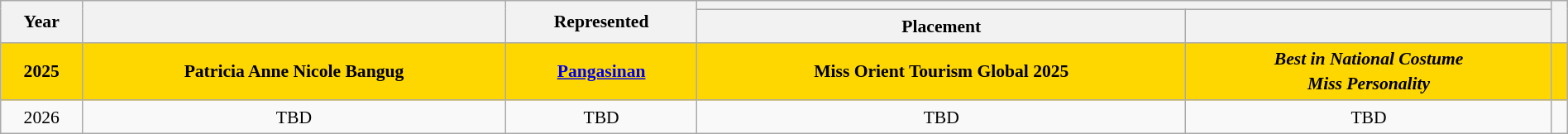<table class="wikitable" style="text-align:center; line-height:20px; font-size:90%; width:100%;">
<tr>
<th rowspan="2">Year</th>
<th rowspan="2"></th>
<th rowspan="2">Represented</th>
<th colspan="2"></th>
<th rowspan="2"></th>
</tr>
<tr>
<th>Placement</th>
<th></th>
</tr>
<tr style="background:gold;">
<td><strong>2025</strong></td>
<td><strong>Patricia Anne Nicole Bangug</strong></td>
<td><strong><a href='#'>Pangasinan</a></strong></td>
<td><strong>Miss Orient Tourism Global 2025</strong></td>
<td><strong><em>Best in National Costume</em></strong><br><strong><em>Miss Personality</em></strong></td>
<td></td>
</tr>
<tr>
<td>2026</td>
<td>TBD</td>
<td>TBD</td>
<td>TBD</td>
<td>TBD</td>
<td></td>
</tr>
</table>
